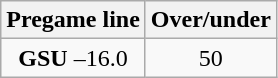<table class="wikitable">
<tr align="center">
<th style=>Pregame line</th>
<th style=>Over/under</th>
</tr>
<tr align="center">
<td><strong>GSU</strong> –16.0</td>
<td>50</td>
</tr>
</table>
